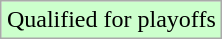<table class="wikitable" style="float:right">
<tr>
<td bgcolor="#ccffcc">Qualified for playoffs</td>
</tr>
</table>
